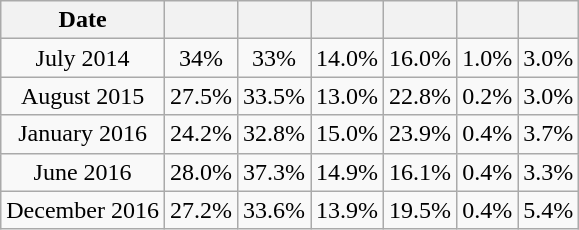<table class="wikitable" style="text-align:center;">
<tr>
<th>Date</th>
<th></th>
<th></th>
<th></th>
<th></th>
<th></th>
<th></th>
</tr>
<tr>
<td>July 2014</td>
<td>34%</td>
<td>33%</td>
<td>14.0%</td>
<td>16.0%</td>
<td>1.0%</td>
<td>3.0%</td>
</tr>
<tr>
<td>August 2015</td>
<td>27.5% </td>
<td>33.5% </td>
<td>13.0% </td>
<td>22.8% </td>
<td>0.2%</td>
<td>3.0%</td>
</tr>
<tr>
<td>January 2016</td>
<td>24.2% </td>
<td>32.8% </td>
<td>15.0% </td>
<td>23.9% </td>
<td>0.4%</td>
<td>3.7%</td>
</tr>
<tr>
<td>June 2016</td>
<td>28.0% </td>
<td>37.3% </td>
<td>14.9% </td>
<td>16.1% </td>
<td>0.4%</td>
<td>3.3%</td>
</tr>
<tr>
<td>December 2016</td>
<td>27.2% </td>
<td>33.6% </td>
<td>13.9% </td>
<td>19.5% </td>
<td>0.4%</td>
<td>5.4%</td>
</tr>
</table>
